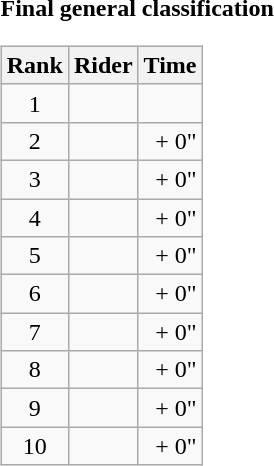<table>
<tr>
<td><strong>Final general classification</strong><br><table class="wikitable">
<tr>
<th scope="col">Rank</th>
<th scope="col">Rider</th>
<th scope="col">Time</th>
</tr>
<tr>
<td style="text-align:center;">1</td>
<td></td>
<td style="text-align:right;"></td>
</tr>
<tr>
<td style="text-align:center;">2</td>
<td></td>
<td style="text-align:right;">+ 0"</td>
</tr>
<tr>
<td style="text-align:center;">3</td>
<td></td>
<td style="text-align:right;">+ 0"</td>
</tr>
<tr>
<td style="text-align:center;">4</td>
<td></td>
<td style="text-align:right;">+ 0"</td>
</tr>
<tr>
<td style="text-align:center;">5</td>
<td></td>
<td style="text-align:right;">+ 0"</td>
</tr>
<tr>
<td style="text-align:center;">6</td>
<td></td>
<td style="text-align:right;">+ 0"</td>
</tr>
<tr>
<td style="text-align:center;">7</td>
<td></td>
<td style="text-align:right;">+ 0"</td>
</tr>
<tr>
<td style="text-align:center;">8</td>
<td></td>
<td style="text-align:right;">+ 0"</td>
</tr>
<tr>
<td style="text-align:center;">9</td>
<td></td>
<td style="text-align:right;">+ 0"</td>
</tr>
<tr>
<td style="text-align:center;">10</td>
<td></td>
<td style="text-align:right;">+ 0"</td>
</tr>
</table>
</td>
</tr>
</table>
